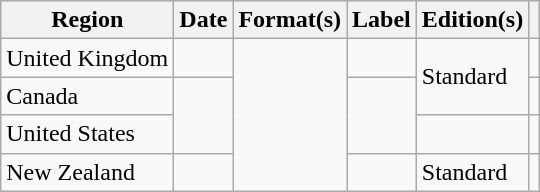<table class="wikitable plainrowheaders">
<tr>
<th scope="col">Region</th>
<th scope="col">Date</th>
<th scope="col">Format(s)</th>
<th scope="col">Label</th>
<th scope="col">Edition(s)</th>
<th scope="col"></th>
</tr>
<tr>
<td>United Kingdom</td>
<td></td>
<td rowspan="4"></td>
<td></td>
<td rowspan="2">Standard</td>
<td></td>
</tr>
<tr>
<td>Canada</td>
<td rowspan="2"></td>
<td rowspan="2"></td>
<td></td>
</tr>
<tr>
<td>United States</td>
<td></td>
<td></td>
</tr>
<tr>
<td>New Zealand</td>
<td></td>
<td></td>
<td>Standard</td>
<td></td>
</tr>
</table>
